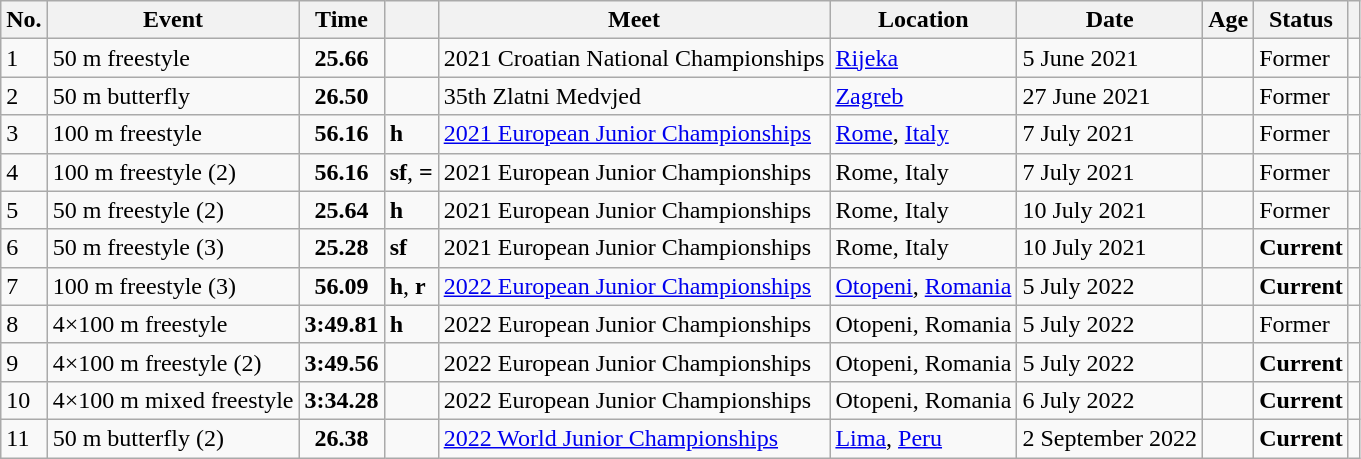<table class="wikitable sortable">
<tr>
<th>No.</th>
<th>Event</th>
<th>Time</th>
<th></th>
<th>Meet</th>
<th>Location</th>
<th>Date</th>
<th>Age</th>
<th>Status</th>
<th></th>
</tr>
<tr>
<td>1</td>
<td>50 m freestyle</td>
<td style="text-align:center;"><strong>25.66</strong></td>
<td></td>
<td>2021 Croatian National Championships</td>
<td><a href='#'>Rijeka</a></td>
<td>5 June 2021</td>
<td style="text-align:center;"></td>
<td>Former</td>
<td style="text-align:center;"></td>
</tr>
<tr>
<td>2</td>
<td>50 m butterfly</td>
<td style="text-align:center;"><strong>26.50</strong></td>
<td></td>
<td>35th Zlatni Medvjed</td>
<td><a href='#'>Zagreb</a></td>
<td>27 June 2021</td>
<td style="text-align:center;"></td>
<td>Former</td>
<td style="text-align:center;"></td>
</tr>
<tr>
<td>3</td>
<td>100 m freestyle</td>
<td style="text-align:center;"><strong>56.16</strong></td>
<td><strong>h</strong></td>
<td><a href='#'>2021 European Junior Championships</a></td>
<td><a href='#'>Rome</a>, <a href='#'>Italy</a></td>
<td>7 July 2021</td>
<td style="text-align:center;"></td>
<td>Former</td>
<td style="text-align:center;"></td>
</tr>
<tr>
<td>4</td>
<td>100 m freestyle (2)</td>
<td style="text-align:center;"><strong>56.16</strong></td>
<td><strong>sf</strong>, <strong>=</strong></td>
<td>2021 European Junior Championships</td>
<td>Rome, Italy</td>
<td>7 July 2021</td>
<td style="text-align:center;"></td>
<td>Former</td>
<td style="text-align:center;"></td>
</tr>
<tr>
<td>5</td>
<td>50 m freestyle (2)</td>
<td style="text-align:center;"><strong>25.64</strong></td>
<td><strong>h</strong></td>
<td>2021 European Junior Championships</td>
<td>Rome, Italy</td>
<td>10 July 2021</td>
<td style="text-align:center;"></td>
<td>Former</td>
<td style="text-align:center;"></td>
</tr>
<tr>
<td>6</td>
<td>50 m freestyle (3)</td>
<td style="text-align:center;"><strong>25.28</strong></td>
<td><strong>sf</strong></td>
<td>2021 European Junior Championships</td>
<td>Rome, Italy</td>
<td>10 July 2021</td>
<td style="text-align:center;"></td>
<td><strong>Current</strong></td>
<td style="text-align:center;"></td>
</tr>
<tr>
<td>7</td>
<td>100 m freestyle (3)</td>
<td style="text-align:center;"><strong>56.09</strong></td>
<td><strong>h</strong>, <strong>r</strong></td>
<td><a href='#'>2022 European Junior Championships</a></td>
<td><a href='#'>Otopeni</a>, <a href='#'>Romania</a></td>
<td>5 July 2022</td>
<td style="text-align:center;"></td>
<td><strong>Current</strong></td>
<td style="text-align:center;"></td>
</tr>
<tr>
<td>8</td>
<td>4×100 m freestyle</td>
<td style="text-align:center;"><strong>3:49.81</strong></td>
<td><strong>h</strong></td>
<td>2022 European Junior Championships</td>
<td>Otopeni, Romania</td>
<td>5 July 2022</td>
<td style="text-align:center;"></td>
<td>Former</td>
<td style="text-align:center;"></td>
</tr>
<tr>
<td>9</td>
<td>4×100 m freestyle (2)</td>
<td style="text-align:center;"><strong>3:49.56</strong></td>
<td></td>
<td>2022 European Junior Championships</td>
<td>Otopeni, Romania</td>
<td>5 July 2022</td>
<td style="text-align:center;"></td>
<td><strong>Current</strong></td>
<td style="text-align:center;"></td>
</tr>
<tr>
<td>10</td>
<td>4×100 m mixed freestyle</td>
<td style="text-align:center;"><strong>3:34.28</strong></td>
<td></td>
<td>2022 European Junior Championships</td>
<td>Otopeni, Romania</td>
<td>6 July 2022</td>
<td style="text-align:center;"></td>
<td><strong>Current</strong></td>
<td style="text-align:center;"></td>
</tr>
<tr>
<td>11</td>
<td>50 m butterfly (2)</td>
<td style="text-align:center;"><strong>26.38</strong></td>
<td></td>
<td><a href='#'>2022 World Junior Championships</a></td>
<td><a href='#'>Lima</a>, <a href='#'>Peru</a></td>
<td>2 September 2022</td>
<td style="text-align:center;"></td>
<td><strong>Current</strong></td>
<td style="text-align:center;"></td>
</tr>
</table>
